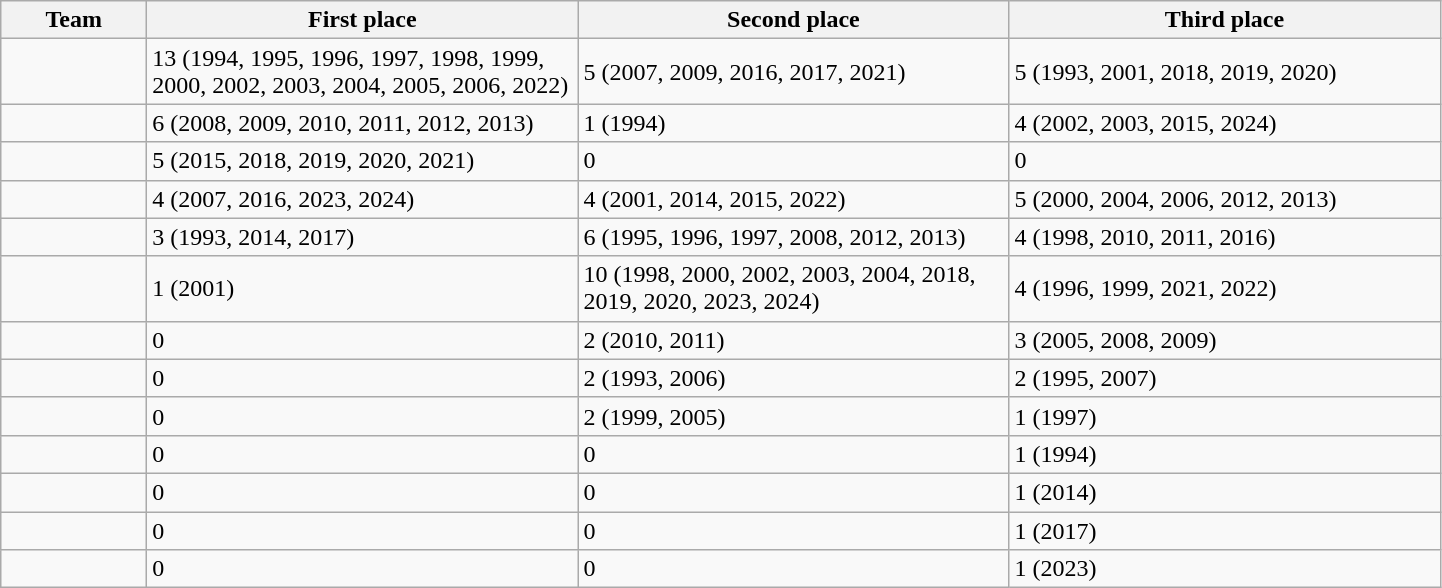<table class="wikitable">
<tr>
<th width="90">Team</th>
<th style="width:280px">First place</th>
<th style="width:280px">Second place</th>
<th style="width:280px">Third place</th>
</tr>
<tr>
<td></td>
<td>13 (1994, 1995, 1996, 1997, 1998, 1999, 2000, 2002, 2003, 2004, 2005, 2006, 2022)</td>
<td>5 (2007, 2009, 2016, 2017, 2021)</td>
<td>5 (1993, 2001, 2018, 2019, 2020)</td>
</tr>
<tr>
<td></td>
<td>6 (2008, 2009, 2010, 2011, 2012, 2013)</td>
<td>1 (1994)</td>
<td>4 (2002, 2003, 2015, 2024)</td>
</tr>
<tr>
<td></td>
<td>5 (2015, 2018, 2019, 2020, 2021)</td>
<td>0</td>
<td>0</td>
</tr>
<tr>
<td></td>
<td>4 (2007, 2016, 2023, 2024)</td>
<td>4 (2001, 2014, 2015, 2022)</td>
<td>5 (2000, 2004, 2006, 2012, 2013)</td>
</tr>
<tr>
<td></td>
<td>3 (1993, 2014, 2017)</td>
<td>6 (1995, 1996, 1997, 2008, 2012, 2013)</td>
<td>4 (1998, 2010, 2011, 2016)</td>
</tr>
<tr>
<td></td>
<td>1 (2001)</td>
<td>10 (1998, 2000, 2002, 2003, 2004, 2018, 2019, 2020, 2023, 2024)</td>
<td>4 (1996, 1999, 2021, 2022)</td>
</tr>
<tr>
<td></td>
<td>0</td>
<td>2 (2010, 2011)</td>
<td>3 (2005, 2008, 2009)</td>
</tr>
<tr>
<td></td>
<td>0</td>
<td>2 (1993, 2006)</td>
<td>2 (1995, 2007)</td>
</tr>
<tr>
<td></td>
<td>0</td>
<td>2 (1999, 2005)</td>
<td>1 (1997)</td>
</tr>
<tr>
<td></td>
<td>0</td>
<td>0</td>
<td>1 (1994)</td>
</tr>
<tr>
<td></td>
<td>0</td>
<td>0</td>
<td>1 (2014)</td>
</tr>
<tr>
<td></td>
<td>0</td>
<td>0</td>
<td>1 (2017)</td>
</tr>
<tr>
<td></td>
<td>0</td>
<td>0</td>
<td>1 (2023)</td>
</tr>
</table>
